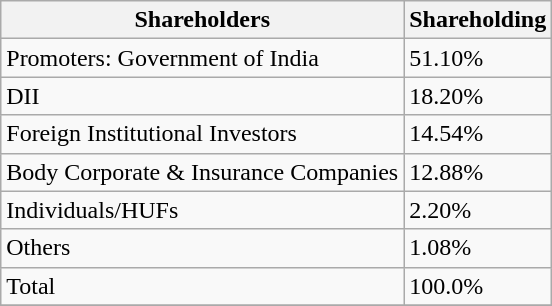<table class="wikitable">
<tr>
<th>Shareholders</th>
<th>Shareholding</th>
</tr>
<tr>
<td>Promoters: Government of India</td>
<td>51.10%</td>
</tr>
<tr>
<td>DII</td>
<td>18.20%</td>
</tr>
<tr>
<td>Foreign Institutional Investors</td>
<td>14.54%</td>
</tr>
<tr>
<td>Body Corporate & Insurance Companies</td>
<td>12.88%</td>
</tr>
<tr>
<td>Individuals/HUFs</td>
<td>2.20%</td>
</tr>
<tr>
<td>Others</td>
<td>1.08%</td>
</tr>
<tr>
<td>Total</td>
<td>100.0%</td>
</tr>
<tr>
</tr>
</table>
